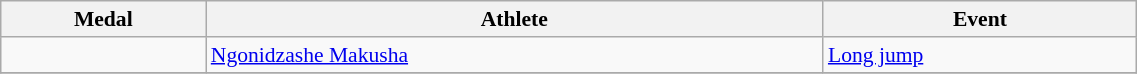<table class="wikitable" style="font-size:90%" width=60%>
<tr>
<th>Medal</th>
<th>Athlete</th>
<th>Event</th>
</tr>
<tr>
<td></td>
<td><a href='#'>Ngonidzashe Makusha</a></td>
<td><a href='#'>Long jump</a></td>
</tr>
<tr>
</tr>
</table>
